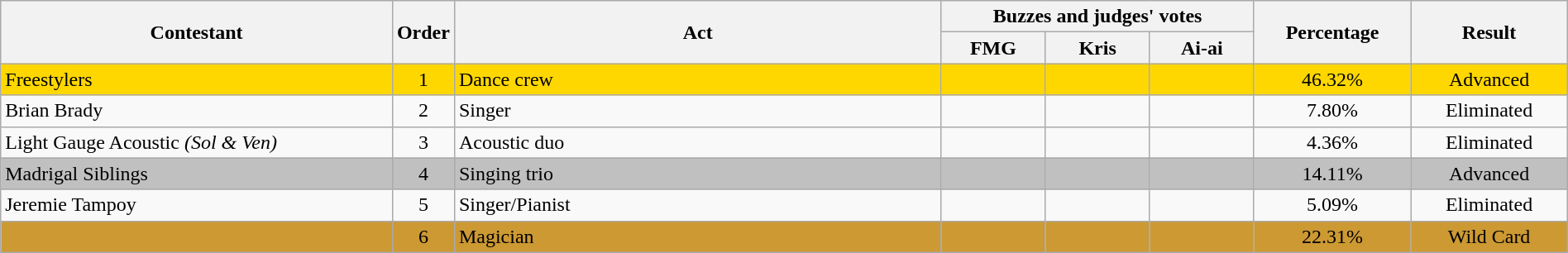<table class="wikitable" style="text-align:center; width:100%;">
<tr>
<th rowspan="2" style="width:25%;">Contestant</th>
<th rowspan="2" style="width:03%;">Order</th>
<th rowspan="2">Act</th>
<th colspan="3" style="width:20%;">Buzzes and judges' votes</th>
<th rowspan="2" style="width:10%;">Percentage</th>
<th rowspan="2" style="width:10%;">Result</th>
</tr>
<tr>
<th style="width:06.66%;">FMG</th>
<th style="width:06.66%;">Kris</th>
<th style="width:06.66%;">Ai-ai</th>
</tr>
<tr bgcolor="gold">
<td scope="row" style="text-align:left;">Freestylers</td>
<td>1</td>
<td scope="row" style="text-align:left;">Dance crew</td>
<td></td>
<td></td>
<td></td>
<td>46.32%</td>
<td>Advanced</td>
</tr>
<tr>
<td scope="row" style="text-align:left;">Brian Brady</td>
<td>2</td>
<td scope="row" style="text-align:left;">Singer</td>
<td></td>
<td></td>
<td></td>
<td>7.80%</td>
<td>Eliminated</td>
</tr>
<tr>
<td scope="row" style="text-align:left;">Light Gauge Acoustic <em>(Sol & Ven)</em></td>
<td>3</td>
<td scope="row" style="text-align:left;">Acoustic duo</td>
<td></td>
<td></td>
<td></td>
<td>4.36%</td>
<td>Eliminated</td>
</tr>
<tr bgcolor="silver">
<td scope="row" style="text-align:left;">Madrigal Siblings</td>
<td>4</td>
<td scope="row" style="text-align:left;">Singing trio</td>
<td></td>
<td></td>
<td></td>
<td>14.11%</td>
<td>Advanced</td>
</tr>
<tr>
<td scope="row" style="text-align:left;">Jeremie Tampoy</td>
<td>5</td>
<td scope="row" style="text-align:left;">Singer/Pianist</td>
<td></td>
<td></td>
<td></td>
<td>5.09%</td>
<td>Eliminated</td>
</tr>
<tr bgcolor="#CC9933">
<td scope="row" style="text-align:left;"></td>
<td>6</td>
<td scope="row" style="text-align:left;">Magician</td>
<td></td>
<td></td>
<td></td>
<td>22.31%</td>
<td>Wild Card</td>
</tr>
</table>
